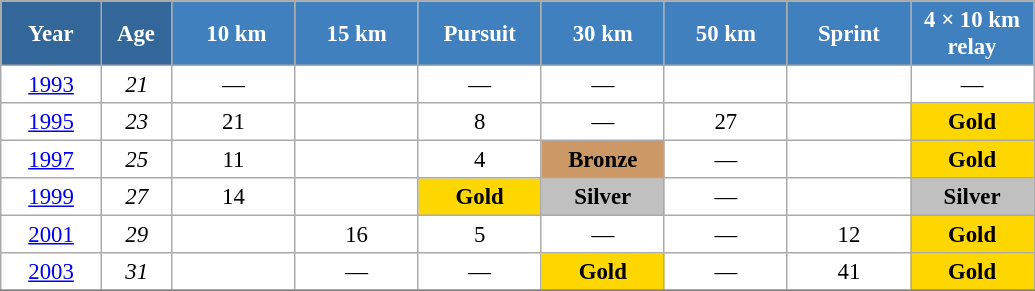<table class="wikitable" style="font-size:95%; text-align:center; border:grey solid 1px; border-collapse:collapse; background:#ffffff;">
<tr>
<th style="background-color:#369; color:white; width:60px;"> Year </th>
<th style="background-color:#369; color:white; width:40px;"> Age </th>
<th style="background-color:#4180be; color:white; width:75px;"> 10 km</th>
<th style="background-color:#4180be; color:white; width:75px;"> 15 km </th>
<th style="background-color:#4180be; color:white; width:75px;"> Pursuit </th>
<th style="background-color:#4180be; color:white; width:75px;"> 30 km </th>
<th style="background-color:#4180be; color:white; width:75px;"> 50 km </th>
<th style="background-color:#4180be; color:white; width:75px;"> Sprint </th>
<th style="background-color:#4180be; color:white; width:75px;"> 4 × 10 km <br> relay </th>
</tr>
<tr>
<td><a href='#'>1993</a></td>
<td><em>21</em></td>
<td>—</td>
<td></td>
<td>—</td>
<td>—</td>
<td></td>
<td></td>
<td>—</td>
</tr>
<tr>
<td><a href='#'>1995</a></td>
<td><em>23</em></td>
<td>21</td>
<td></td>
<td>8</td>
<td>—</td>
<td>27</td>
<td></td>
<td style="background:gold;"><strong>Gold</strong></td>
</tr>
<tr>
<td><a href='#'>1997</a></td>
<td><em>25</em></td>
<td>11</td>
<td></td>
<td>4</td>
<td bgcolor="cc9966"><strong>Bronze</strong></td>
<td>—</td>
<td></td>
<td style="background:gold;"><strong>Gold</strong></td>
</tr>
<tr>
<td><a href='#'>1999</a></td>
<td><em>27</em></td>
<td>14</td>
<td></td>
<td style="background:gold;"><strong>Gold</strong></td>
<td style="background:silver;"><strong>Silver</strong></td>
<td>—</td>
<td></td>
<td style="background:silver;"><strong>Silver</strong></td>
</tr>
<tr>
<td><a href='#'>2001</a></td>
<td><em>29</em></td>
<td></td>
<td>16</td>
<td>5</td>
<td>—</td>
<td>—</td>
<td>12</td>
<td style="background:gold;"><strong>Gold</strong></td>
</tr>
<tr>
<td><a href='#'>2003</a></td>
<td><em>31</em></td>
<td></td>
<td>—</td>
<td>—</td>
<td style="background:gold;"><strong>Gold</strong></td>
<td>—</td>
<td>41</td>
<td style="background:gold;"><strong>Gold</strong></td>
</tr>
<tr>
</tr>
</table>
